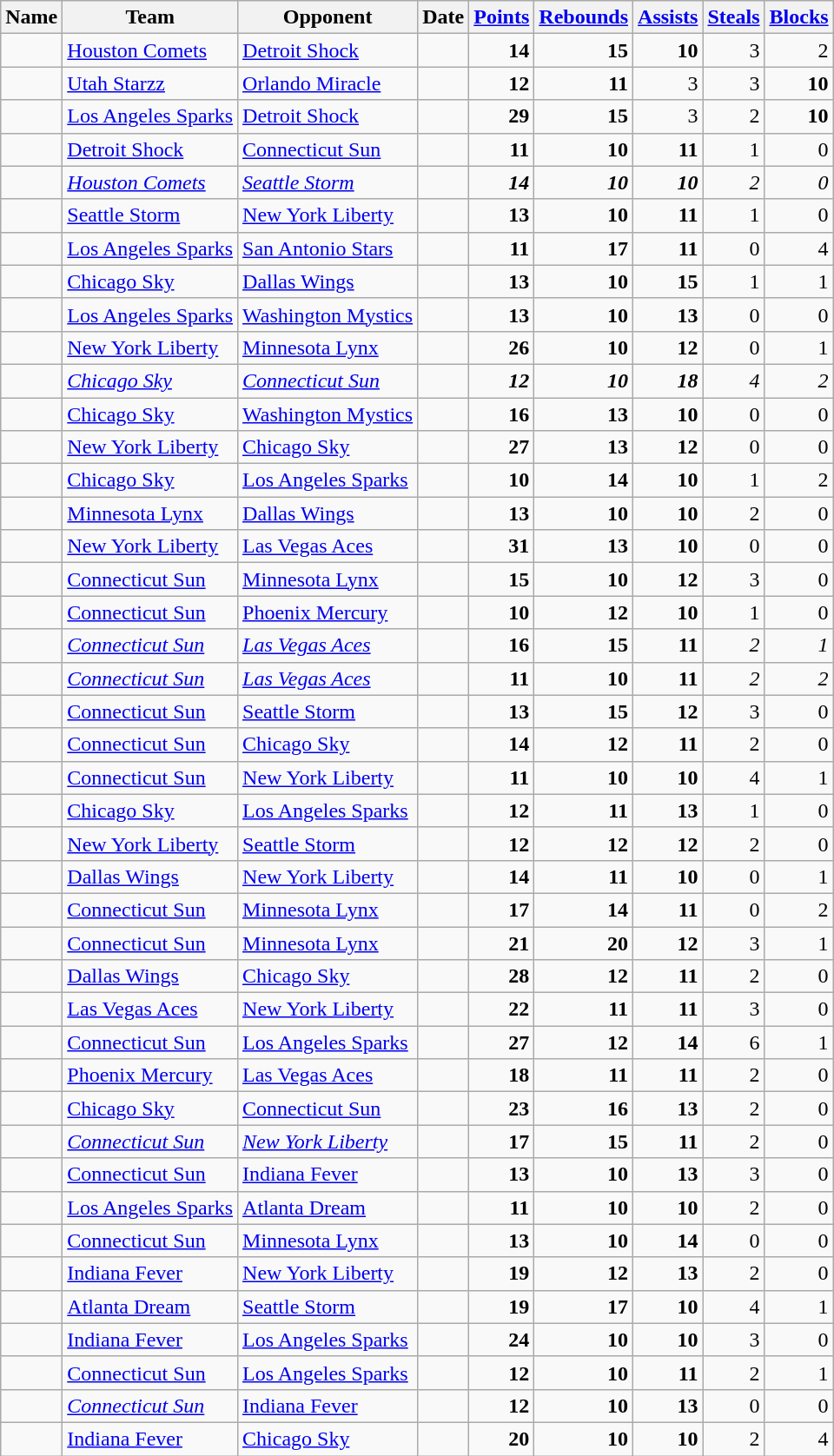<table class="wikitable sortable">
<tr>
<th>Name</th>
<th>Team</th>
<th>Opponent</th>
<th>Date</th>
<th><a href='#'>Points</a></th>
<th><a href='#'>Rebounds</a></th>
<th><a href='#'>Assists</a></th>
<th><a href='#'>Steals</a></th>
<th><a href='#'>Blocks</a></th>
</tr>
<tr>
<td></td>
<td><a href='#'>Houston Comets</a></td>
<td><a href='#'>Detroit Shock</a></td>
<td></td>
<td align=right><strong>14</strong></td>
<td align=right><strong>15</strong></td>
<td align=right><strong>10</strong></td>
<td align=right>3</td>
<td align=right>2</td>
</tr>
<tr>
<td></td>
<td><a href='#'>Utah Starzz</a></td>
<td><a href='#'>Orlando Miracle</a></td>
<td></td>
<td align=right><strong>12</strong></td>
<td align=right><strong>11</strong></td>
<td align=right>3</td>
<td align=right>3</td>
<td align=right><strong>10</strong></td>
</tr>
<tr>
<td></td>
<td><a href='#'>Los Angeles Sparks</a></td>
<td><a href='#'>Detroit Shock</a></td>
<td></td>
<td align=right><strong>29</strong></td>
<td align=right><strong>15</strong></td>
<td align=right>3</td>
<td align=right>2</td>
<td align=right><strong>10</strong></td>
</tr>
<tr>
<td></td>
<td><a href='#'>Detroit Shock</a></td>
<td><a href='#'>Connecticut Sun</a></td>
<td></td>
<td align=right><strong>11</strong></td>
<td align=right><strong>10</strong></td>
<td align=right><strong>11</strong></td>
<td align=right>1</td>
<td align=right>0</td>
</tr>
<tr>
<td><em></em></td>
<td><em><a href='#'>Houston Comets</a></em></td>
<td><em><a href='#'>Seattle Storm</a></em></td>
<td><em></em></td>
<td align=right><strong><em>14</em></strong></td>
<td align=right><strong><em>10</em></strong></td>
<td align=right><strong><em>10</em></strong></td>
<td align=right><em>2</em></td>
<td align=right><em>0</em></td>
</tr>
<tr>
<td></td>
<td><a href='#'>Seattle Storm</a></td>
<td><a href='#'>New York Liberty</a></td>
<td></td>
<td align=right><strong>13</strong></td>
<td align=right><strong>10</strong></td>
<td align=right><strong>11</strong></td>
<td align=right>1</td>
<td align=right>0</td>
</tr>
<tr>
<td></td>
<td><a href='#'>Los Angeles Sparks</a></td>
<td><a href='#'>San Antonio Stars</a></td>
<td></td>
<td align=right><strong>11</strong></td>
<td align=right><strong>17</strong></td>
<td align=right><strong>11</strong></td>
<td align=right>0</td>
<td align=right>4</td>
</tr>
<tr>
<td></td>
<td><a href='#'>Chicago Sky</a></td>
<td><a href='#'>Dallas Wings</a></td>
<td></td>
<td align=right><strong>13</strong></td>
<td align=right><strong>10</strong></td>
<td align=right><strong>15</strong></td>
<td align=right>1</td>
<td align=right>1</td>
</tr>
<tr>
<td></td>
<td><a href='#'>Los Angeles Sparks</a></td>
<td><a href='#'>Washington Mystics</a></td>
<td></td>
<td align=right><strong>13</strong></td>
<td align=right><strong>10</strong></td>
<td align=right><strong>13</strong></td>
<td align=right>0</td>
<td align=right>0</td>
</tr>
<tr>
<td></td>
<td><a href='#'>New York Liberty</a></td>
<td><a href='#'>Minnesota Lynx</a></td>
<td></td>
<td align=right><strong>26</strong></td>
<td align=right><strong>10</strong></td>
<td align=right><strong>12</strong></td>
<td align=right>0</td>
<td align=right>1</td>
</tr>
<tr>
<td><em></em></td>
<td><em><a href='#'>Chicago Sky</a></em></td>
<td><em><a href='#'>Connecticut Sun</a></em></td>
<td><em></em></td>
<td align=right><strong><em>12</em></strong></td>
<td align=right><strong><em>10</em></strong></td>
<td align=right><strong><em>18</em></strong></td>
<td align=right><em>4</em></td>
<td align=right><em>2</em></td>
</tr>
<tr>
<td></td>
<td><a href='#'>Chicago Sky</a></td>
<td><a href='#'>Washington Mystics</a></td>
<td></td>
<td align=right><strong>16</strong></td>
<td align=right><strong>13</strong></td>
<td align=right><strong>10</strong></td>
<td align=right>0</td>
<td align=right>0</td>
</tr>
<tr>
<td></td>
<td><a href='#'>New York Liberty</a></td>
<td><a href='#'>Chicago Sky</a></td>
<td></td>
<td align=right><strong>27</strong></td>
<td align=right><strong>13</strong></td>
<td align=right><strong>12</strong></td>
<td align=right>0</td>
<td align=right>0</td>
</tr>
<tr>
<td></td>
<td><a href='#'>Chicago Sky</a></td>
<td><a href='#'>Los Angeles Sparks</a></td>
<td></td>
<td align=right><strong>10</strong></td>
<td align=right><strong>14</strong></td>
<td align=right><strong>10</strong></td>
<td align=right>1</td>
<td align=right>2</td>
</tr>
<tr>
<td></td>
<td><a href='#'>Minnesota Lynx</a></td>
<td><a href='#'>Dallas Wings</a></td>
<td></td>
<td align=right><strong>13</strong></td>
<td align=right><strong>10</strong></td>
<td align=right><strong>10</strong></td>
<td align=right>2</td>
<td align=right>0</td>
</tr>
<tr>
<td></td>
<td><a href='#'>New York Liberty</a></td>
<td><a href='#'>Las Vegas Aces</a></td>
<td></td>
<td align=right><strong>31</strong></td>
<td align=right><strong>13</strong></td>
<td align=right><strong>10</strong></td>
<td align=right>0</td>
<td align=right>0</td>
</tr>
<tr>
<td></td>
<td><a href='#'>Connecticut Sun</a></td>
<td><a href='#'>Minnesota Lynx</a></td>
<td></td>
<td align=right><strong>15</strong></td>
<td align=right><strong>10</strong></td>
<td align=right><strong>12</strong></td>
<td align=right>3</td>
<td align=right>0</td>
</tr>
<tr>
<td></td>
<td><a href='#'>Connecticut Sun</a></td>
<td><a href='#'>Phoenix Mercury</a></td>
<td></td>
<td align=right><strong>10</strong></td>
<td align=right><strong>12</strong></td>
<td align=right><strong>10</strong></td>
<td align=right>1</td>
<td align=right>0</td>
</tr>
<tr>
<td><em></em></td>
<td><em><a href='#'>Connecticut Sun</a></em></td>
<td><em><a href='#'>Las Vegas Aces</a></em></td>
<td><em></em></td>
<td align=right><strong>16</strong></td>
<td align=right><strong>15</strong></td>
<td align=right><strong>11</strong></td>
<td align=right><em>2</em></td>
<td align=right><em>1</em></td>
</tr>
<tr>
<td><em></em></td>
<td><em><a href='#'>Connecticut Sun</a></em></td>
<td><em><a href='#'>Las Vegas Aces</a></em></td>
<td><em></em></td>
<td align=right><strong>11</strong></td>
<td align=right><strong>10</strong></td>
<td align=right><strong>11</strong></td>
<td align=right><em>2</em></td>
<td align=right><em>2</em></td>
</tr>
<tr>
<td></td>
<td><a href='#'>Connecticut Sun</a></td>
<td><a href='#'>Seattle Storm</a></td>
<td></td>
<td align=right><strong>13</strong></td>
<td align=right><strong>15</strong></td>
<td align=right><strong>12</strong></td>
<td align=right>3</td>
<td align=right>0</td>
</tr>
<tr>
<td></td>
<td><a href='#'>Connecticut Sun</a></td>
<td><a href='#'>Chicago Sky</a></td>
<td></td>
<td align=right><strong>14</strong></td>
<td align=right><strong>12</strong></td>
<td align=right><strong>11</strong></td>
<td align=right>2</td>
<td align=right>0</td>
</tr>
<tr>
<td></td>
<td><a href='#'>Connecticut Sun</a></td>
<td><a href='#'>New York Liberty</a></td>
<td></td>
<td align=right><strong>11</strong></td>
<td align=right><strong>10</strong></td>
<td align=right><strong>10</strong></td>
<td align=right>4</td>
<td align=right>1</td>
</tr>
<tr>
<td></td>
<td><a href='#'>Chicago Sky</a></td>
<td><a href='#'>Los Angeles Sparks</a></td>
<td></td>
<td align=right><strong>12</strong></td>
<td align=right><strong>11</strong></td>
<td align=right><strong>13</strong></td>
<td align=right>1</td>
<td align=right>0</td>
</tr>
<tr>
<td></td>
<td><a href='#'>New York Liberty</a></td>
<td><a href='#'>Seattle Storm</a></td>
<td></td>
<td align=right><strong>12</strong></td>
<td align=right><strong>12</strong></td>
<td align=right><strong>12</strong></td>
<td align=right>2</td>
<td align=right>0</td>
</tr>
<tr>
<td></td>
<td><a href='#'>Dallas Wings</a></td>
<td><a href='#'>New York Liberty</a></td>
<td></td>
<td align=right><strong>14</strong></td>
<td align=right><strong>11</strong></td>
<td align=right><strong>10</strong></td>
<td align=right>0</td>
<td align=right>1</td>
</tr>
<tr>
<td></td>
<td><a href='#'>Connecticut Sun</a></td>
<td><a href='#'>Minnesota Lynx</a></td>
<td></td>
<td align=right><strong>17</strong></td>
<td align=right><strong>14</strong></td>
<td align=right><strong>11</strong></td>
<td align=right>0</td>
<td align=right>2</td>
</tr>
<tr>
<td></td>
<td><a href='#'>Connecticut Sun</a></td>
<td><a href='#'>Minnesota Lynx</a></td>
<td></td>
<td align=right><strong>21</strong></td>
<td align=right><strong>20</strong></td>
<td align=right><strong>12</strong></td>
<td align=right>3</td>
<td align=right>1</td>
</tr>
<tr>
<td></td>
<td><a href='#'>Dallas Wings</a></td>
<td><a href='#'>Chicago Sky</a></td>
<td></td>
<td align=right><strong>28</strong></td>
<td align=right><strong>12</strong></td>
<td align=right><strong>11</strong></td>
<td align=right>2</td>
<td align=right>0</td>
</tr>
<tr>
<td></td>
<td><a href='#'>Las Vegas Aces</a></td>
<td><a href='#'>New York Liberty</a></td>
<td></td>
<td align=right><strong>22</strong></td>
<td align=right><strong>11</strong></td>
<td align=right><strong>11</strong></td>
<td align=right>3</td>
<td align=right>0</td>
</tr>
<tr>
<td></td>
<td><a href='#'>Connecticut Sun</a></td>
<td><a href='#'>Los Angeles Sparks</a></td>
<td></td>
<td align=right><strong>27</strong></td>
<td align=right><strong>12</strong></td>
<td align=right><strong>14</strong></td>
<td align=right>6</td>
<td align=right>1</td>
</tr>
<tr>
<td></td>
<td><a href='#'>Phoenix Mercury</a></td>
<td><a href='#'>Las Vegas Aces</a></td>
<td></td>
<td align=right><strong>18</strong></td>
<td align=right><strong>11</strong></td>
<td align=right><strong>11</strong></td>
<td align=right>2</td>
<td align=right>0</td>
</tr>
<tr>
<td></td>
<td><a href='#'>Chicago Sky</a></td>
<td><a href='#'>Connecticut Sun</a></td>
<td></td>
<td align=right><strong>23</strong></td>
<td align=right><strong>16</strong></td>
<td align=right><strong>13</strong></td>
<td align=right>2</td>
<td align=right>0</td>
</tr>
<tr>
<td><em></em></td>
<td><em><a href='#'>Connecticut Sun</a></em></td>
<td><em><a href='#'>New York Liberty</a></em></td>
<td><em></em></td>
<td align=right><strong>17</strong></td>
<td align=right><strong>15</strong></td>
<td align=right><strong>11</strong></td>
<td align=right>2</td>
<td align=right>0</td>
</tr>
<tr>
<td></td>
<td><a href='#'>Connecticut Sun</a></td>
<td><a href='#'>Indiana Fever</a></td>
<td></td>
<td align=right><strong>13</strong></td>
<td align=right><strong>10</strong></td>
<td align=right><strong>13</strong></td>
<td align=right>3</td>
<td align=right>0</td>
</tr>
<tr>
<td></td>
<td><a href='#'>Los Angeles Sparks</a></td>
<td><a href='#'>Atlanta Dream</a></td>
<td></td>
<td align=right><strong>11</strong></td>
<td align=right><strong>10</strong></td>
<td align=right><strong>10</strong></td>
<td align=right>2</td>
<td align=right>0</td>
</tr>
<tr>
<td></td>
<td><a href='#'>Connecticut Sun</a></td>
<td><a href='#'>Minnesota Lynx</a></td>
<td></td>
<td align=right><strong>13</strong></td>
<td align=right><strong>10</strong></td>
<td align=right><strong>14</strong></td>
<td align=right>0</td>
<td align=right>0</td>
</tr>
<tr>
<td></td>
<td><a href='#'>Indiana Fever</a></td>
<td><a href='#'>New York Liberty</a></td>
<td></td>
<td align=right><strong>19</strong></td>
<td align=right><strong>12</strong></td>
<td align=right><strong>13</strong></td>
<td align=right>2</td>
<td align=right>0</td>
</tr>
<tr>
<td></td>
<td><a href='#'>Atlanta Dream</a></td>
<td><a href='#'>Seattle Storm</a></td>
<td></td>
<td align=right><strong>19</strong></td>
<td align=right><strong>17</strong></td>
<td align=right><strong>10</strong></td>
<td align=right>4</td>
<td align=right>1</td>
</tr>
<tr>
<td></td>
<td><a href='#'>Indiana Fever</a></td>
<td><a href='#'>Los Angeles Sparks</a></td>
<td></td>
<td align=right><strong>24</strong></td>
<td align=right><strong>10</strong></td>
<td align=right><strong>10</strong></td>
<td align=right>3</td>
<td align="right">0</td>
</tr>
<tr>
<td></td>
<td><a href='#'>Connecticut Sun</a></td>
<td><a href='#'>Los Angeles Sparks</a></td>
<td></td>
<td align=right><strong>12</strong></td>
<td align=right><strong>10</strong></td>
<td align=right><strong>11</strong></td>
<td align=right>2</td>
<td align=right>1</td>
</tr>
<tr>
<td><em></em></td>
<td><em><a href='#'>Connecticut Sun</a></em></td>
<td><a href='#'>Indiana Fever</a></td>
<td><em></em></td>
<td align=right><strong>12</strong></td>
<td align=right><strong>10</strong></td>
<td align=right><strong>13</strong></td>
<td align=right>0</td>
<td align=right>0</td>
</tr>
<tr>
<td></td>
<td><a href='#'>Indiana Fever</a></td>
<td><a href='#'>Chicago Sky</a></td>
<td></td>
<td align=right><strong>20</strong></td>
<td align=right><strong>10</strong></td>
<td align=right><strong>10</strong></td>
<td align=right>2</td>
<td align=right>4</td>
</tr>
</table>
